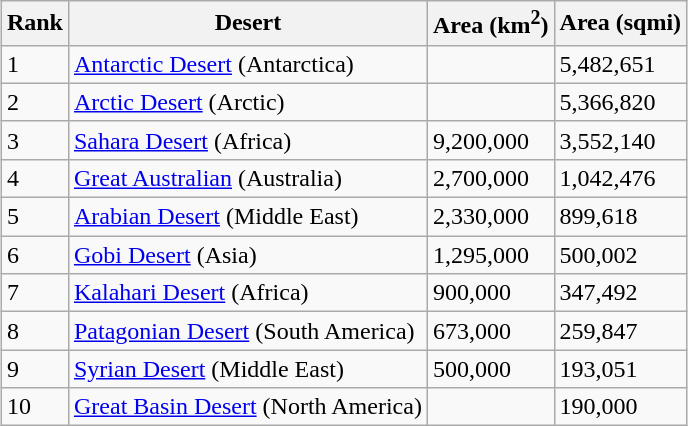<table class="wikitable sortable" style="margin:1em auto;">
<tr>
<th>Rank</th>
<th>Desert</th>
<th>Area (km<sup>2</sup>)</th>
<th>Area (sqmi)</th>
</tr>
<tr>
<td>1</td>
<td><a href='#'>Antarctic Desert</a> (Antarctica)</td>
<td></td>
<td>5,482,651</td>
</tr>
<tr>
<td>2</td>
<td><a href='#'>Arctic Desert</a> (Arctic)</td>
<td></td>
<td>5,366,820</td>
</tr>
<tr>
<td>3</td>
<td><a href='#'>Sahara Desert</a> (Africa)</td>
<td>9,200,000</td>
<td>3,552,140</td>
</tr>
<tr>
<td>4</td>
<td><a href='#'>Great Australian</a> (Australia)</td>
<td>2,700,000</td>
<td>1,042,476</td>
</tr>
<tr>
<td>5</td>
<td><a href='#'>Arabian Desert</a> (Middle East)</td>
<td>2,330,000</td>
<td>899,618</td>
</tr>
<tr>
<td>6</td>
<td><a href='#'>Gobi Desert</a> (Asia)</td>
<td>1,295,000</td>
<td>500,002</td>
</tr>
<tr>
<td>7</td>
<td><a href='#'>Kalahari Desert</a> (Africa)</td>
<td>900,000</td>
<td>347,492</td>
</tr>
<tr>
<td>8</td>
<td><a href='#'>Patagonian Desert</a> (South America)</td>
<td>673,000</td>
<td>259,847</td>
</tr>
<tr>
<td>9</td>
<td><a href='#'>Syrian Desert</a> (Middle East)</td>
<td>500,000</td>
<td>193,051</td>
</tr>
<tr>
<td>10</td>
<td><a href='#'>Great Basin Desert</a> (North America)</td>
<td></td>
<td>190,000</td>
</tr>
</table>
